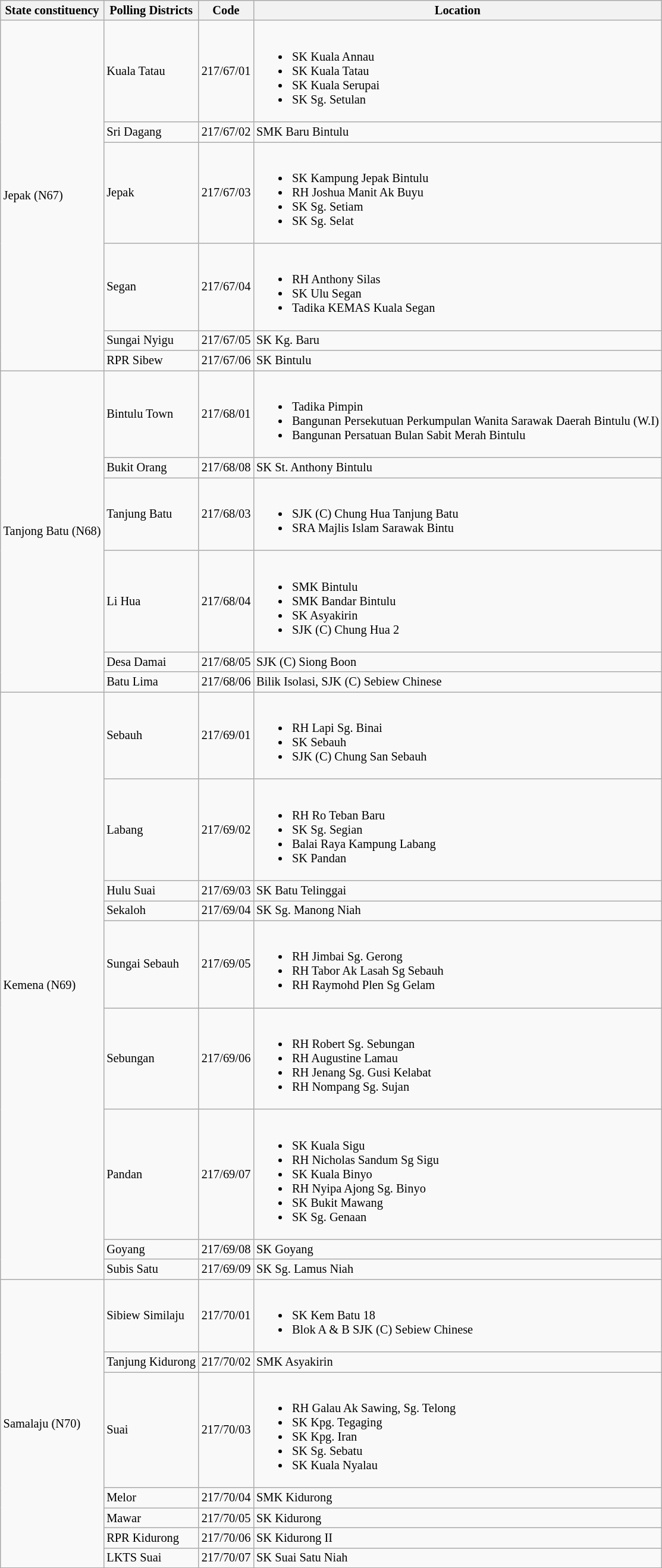<table class="wikitable sortable mw-collapsible" style="white-space:nowrap;font-size:85%">
<tr>
<th>State constituency</th>
<th>Polling Districts</th>
<th>Code</th>
<th>Location</th>
</tr>
<tr>
<td rowspan="6">Jepak (N67)</td>
<td>Kuala Tatau</td>
<td>217/67/01</td>
<td><br><ul><li>SK Kuala Annau</li><li>SK Kuala Tatau</li><li>SK Kuala Serupai</li><li>SK Sg. Setulan</li></ul></td>
</tr>
<tr>
<td>Sri Dagang</td>
<td>217/67/02</td>
<td>SMK Baru Bintulu</td>
</tr>
<tr>
<td>Jepak</td>
<td>217/67/03</td>
<td><br><ul><li>SK Kampung Jepak Bintulu</li><li>RH Joshua Manit Ak Buyu</li><li>SK Sg. Setiam</li><li>SK Sg. Selat</li></ul></td>
</tr>
<tr>
<td>Segan</td>
<td>217/67/04</td>
<td><br><ul><li>RH Anthony Silas</li><li>SK Ulu Segan</li><li>Tadika KEMAS Kuala Segan</li></ul></td>
</tr>
<tr>
<td>Sungai Nyigu</td>
<td>217/67/05</td>
<td>SK Kg. Baru</td>
</tr>
<tr>
<td>RPR Sibew</td>
<td>217/67/06</td>
<td>SK Bintulu</td>
</tr>
<tr>
<td rowspan="6">Tanjong Batu (N68)</td>
<td>Bintulu Town</td>
<td>217/68/01</td>
<td><br><ul><li>Tadika Pimpin</li><li>Bangunan Persekutuan Perkumpulan Wanita Sarawak Daerah Bintulu (W.I)</li><li>Bangunan Persatuan Bulan Sabit Merah Bintulu</li></ul></td>
</tr>
<tr>
<td>Bukit Orang</td>
<td>217/68/08</td>
<td>SK St. Anthony Bintulu</td>
</tr>
<tr>
<td>Tanjung Batu</td>
<td>217/68/03</td>
<td><br><ul><li>SJK (C) Chung Hua Tanjung Batu</li><li>SRA Majlis Islam Sarawak Bintu</li></ul></td>
</tr>
<tr>
<td>Li Hua</td>
<td>217/68/04</td>
<td><br><ul><li>SMK Bintulu</li><li>SMK Bandar Bintulu</li><li>SK Asyakirin</li><li>SJK (C) Chung Hua 2</li></ul></td>
</tr>
<tr>
<td>Desa Damai</td>
<td>217/68/05</td>
<td>SJK (C) Siong Boon</td>
</tr>
<tr>
<td>Batu Lima</td>
<td>217/68/06</td>
<td>Bilik Isolasi, SJK (C) Sebiew Chinese</td>
</tr>
<tr>
<td rowspan="9">Kemena (N69)</td>
<td>Sebauh</td>
<td>217/69/01</td>
<td><br><ul><li>RH Lapi Sg. Binai</li><li>SK Sebauh</li><li>SJK (C) Chung San Sebauh</li></ul></td>
</tr>
<tr>
<td>Labang</td>
<td>217/69/02</td>
<td><br><ul><li>RH Ro Teban Baru</li><li>SK Sg. Segian</li><li>Balai Raya Kampung Labang</li><li>SK Pandan</li></ul></td>
</tr>
<tr>
<td>Hulu Suai</td>
<td>217/69/03</td>
<td>SK Batu Telinggai</td>
</tr>
<tr>
<td>Sekaloh</td>
<td>217/69/04</td>
<td>SK Sg. Manong Niah</td>
</tr>
<tr>
<td>Sungai Sebauh</td>
<td>217/69/05</td>
<td><br><ul><li>RH Jimbai Sg. Gerong</li><li>RH Tabor Ak Lasah Sg Sebauh</li><li>RH Raymohd Plen Sg Gelam</li></ul></td>
</tr>
<tr>
<td>Sebungan</td>
<td>217/69/06</td>
<td><br><ul><li>RH Robert Sg. Sebungan</li><li>RH Augustine Lamau</li><li>RH Jenang Sg. Gusi Kelabat</li><li>RH Nompang Sg. Sujan</li></ul></td>
</tr>
<tr>
<td>Pandan</td>
<td>217/69/07</td>
<td><br><ul><li>SK Kuala Sigu</li><li>RH Nicholas Sandum Sg Sigu</li><li>SK Kuala Binyo</li><li>RH Nyipa Ajong Sg. Binyo</li><li>SK Bukit Mawang</li><li>SK Sg. Genaan</li></ul></td>
</tr>
<tr>
<td>Goyang</td>
<td>217/69/08</td>
<td>SK Goyang</td>
</tr>
<tr>
<td>Subis Satu</td>
<td>217/69/09</td>
<td>SK Sg. Lamus Niah</td>
</tr>
<tr>
<td rowspan="7">Samalaju (N70)</td>
<td>Sibiew Similaju</td>
<td>217/70/01</td>
<td><br><ul><li>SK Kem Batu 18</li><li>Blok A & B SJK (C) Sebiew Chinese</li></ul></td>
</tr>
<tr>
<td>Tanjung Kidurong</td>
<td>217/70/02</td>
<td>SMK Asyakirin</td>
</tr>
<tr>
<td>Suai</td>
<td>217/70/03</td>
<td><br><ul><li>RH Galau Ak Sawing, Sg. Telong</li><li>SK Kpg. Tegaging</li><li>SK Kpg. Iran</li><li>SK Sg. Sebatu</li><li>SK Kuala Nyalau</li></ul></td>
</tr>
<tr>
<td>Melor</td>
<td>217/70/04</td>
<td>SMK Kidurong</td>
</tr>
<tr>
<td>Mawar</td>
<td>217/70/05</td>
<td>SK Kidurong</td>
</tr>
<tr>
<td>RPR Kidurong</td>
<td>217/70/06</td>
<td>SK Kidurong II</td>
</tr>
<tr>
<td>LKTS Suai</td>
<td>217/70/07</td>
<td>SK Suai Satu Niah</td>
</tr>
<tr>
</tr>
</table>
